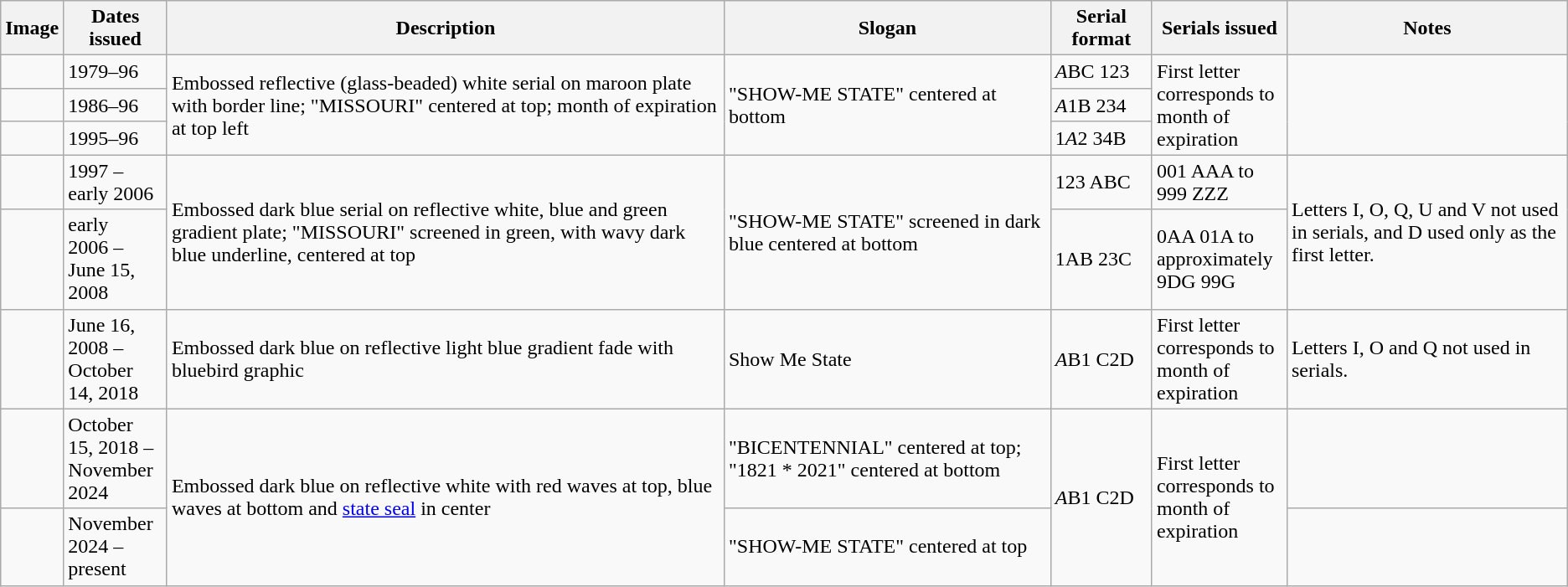<table class="wikitable">
<tr>
<th>Image</th>
<th style="width:75px;">Dates issued</th>
<th>Description</th>
<th>Slogan</th>
<th>Serial format</th>
<th style="width:100px;">Serials issued</th>
<th>Notes</th>
</tr>
<tr>
<td></td>
<td>1979–96</td>
<td rowspan=3>Embossed reflective (glass-beaded) white serial on maroon plate with border line; "MISSOURI" centered at top; month of expiration at top left</td>
<td rowspan=3>"SHOW-ME STATE" centered at bottom</td>
<td><em>A</em>BC 123</td>
<td rowspan="3">First letter corresponds to month of expiration</td>
<td rowspan="3"></td>
</tr>
<tr>
<td></td>
<td>1986–96</td>
<td><em>A</em>1B 234</td>
</tr>
<tr>
<td></td>
<td>1995–96</td>
<td>1<em>A</em>2 34B</td>
</tr>
<tr>
<td></td>
<td>1997 – early 2006</td>
<td rowspan="2">Embossed dark blue serial on reflective white, blue and green gradient plate; "MISSOURI" screened in green, with wavy dark blue underline, centered at top</td>
<td rowspan="2">"SHOW-ME STATE" screened in dark blue centered at bottom</td>
<td>123 ABC</td>
<td>001 AAA to 999 ZZZ</td>
<td rowspan="2">Letters I, O, Q, U and V not used in serials, and D used only as the first letter.</td>
</tr>
<tr>
<td></td>
<td>early 2006 – June 15, 2008</td>
<td>1AB 23C</td>
<td>0AA 01A to approximately 9DG 99G</td>
</tr>
<tr>
<td></td>
<td>June 16, 2008 – October 14, 2018</td>
<td>Embossed dark blue on reflective light blue gradient fade with bluebird graphic</td>
<td>Show Me State</td>
<td><em>A</em>B1 C2D</td>
<td>First letter corresponds to month of expiration</td>
<td>Letters I, O and Q not used in serials.</td>
</tr>
<tr>
<td></td>
<td>October 15, 2018 – November 2024</td>
<td rowspan="2">Embossed dark blue on reflective white with red waves at top, blue waves at bottom and <a href='#'>state seal</a> in center</td>
<td>"BICENTENNIAL" centered at top; "1821 * 2021" centered at bottom</td>
<td rowspan="2"><em>A</em>B1 C2D</td>
<td rowspan="2">First letter corresponds to month of expiration</td>
<td></td>
</tr>
<tr>
<td></td>
<td>November 2024 – present</td>
<td>"SHOW-ME STATE" centered at top</td>
<td></td>
</tr>
</table>
